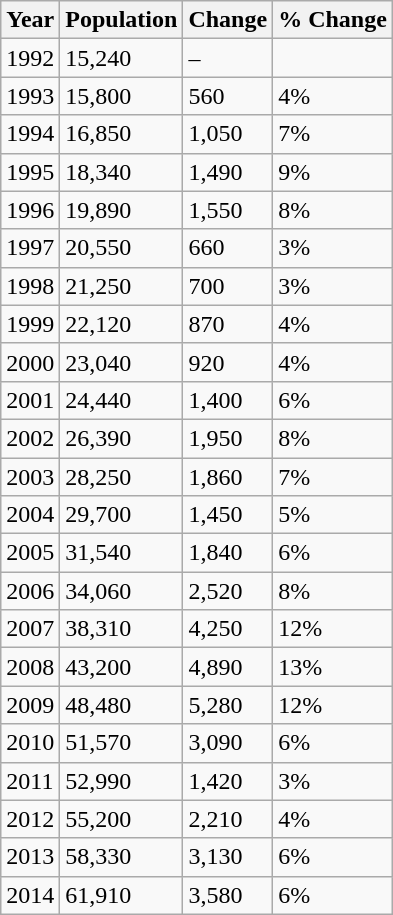<table class="wikitable sortable">
<tr>
<th>Year</th>
<th>Population</th>
<th>Change</th>
<th>% Change</th>
</tr>
<tr>
<td>1992</td>
<td>15,240</td>
<td>–</td>
<td></td>
</tr>
<tr>
<td>1993</td>
<td>15,800</td>
<td>560</td>
<td>4%</td>
</tr>
<tr>
<td>1994</td>
<td>16,850</td>
<td>1,050</td>
<td>7%</td>
</tr>
<tr>
<td>1995</td>
<td>18,340</td>
<td>1,490</td>
<td>9%</td>
</tr>
<tr>
<td>1996</td>
<td>19,890</td>
<td>1,550</td>
<td>8%</td>
</tr>
<tr>
<td>1997</td>
<td>20,550</td>
<td>660</td>
<td>3%</td>
</tr>
<tr>
<td>1998</td>
<td>21,250</td>
<td>700</td>
<td>3%</td>
</tr>
<tr>
<td>1999</td>
<td>22,120</td>
<td>870</td>
<td>4%</td>
</tr>
<tr>
<td>2000</td>
<td>23,040</td>
<td>920</td>
<td>4%</td>
</tr>
<tr>
<td>2001</td>
<td>24,440</td>
<td>1,400</td>
<td>6%</td>
</tr>
<tr>
<td>2002</td>
<td>26,390</td>
<td>1,950</td>
<td>8%</td>
</tr>
<tr>
<td>2003</td>
<td>28,250</td>
<td>1,860</td>
<td>7%</td>
</tr>
<tr>
<td>2004</td>
<td>29,700</td>
<td>1,450</td>
<td>5%</td>
</tr>
<tr>
<td>2005</td>
<td>31,540</td>
<td>1,840</td>
<td>6%</td>
</tr>
<tr>
<td>2006</td>
<td>34,060</td>
<td>2,520</td>
<td>8%</td>
</tr>
<tr>
<td>2007</td>
<td>38,310</td>
<td>4,250</td>
<td>12%</td>
</tr>
<tr>
<td>2008</td>
<td>43,200</td>
<td>4,890</td>
<td>13%</td>
</tr>
<tr>
<td>2009</td>
<td>48,480</td>
<td>5,280</td>
<td>12%</td>
</tr>
<tr>
<td>2010</td>
<td>51,570</td>
<td>3,090</td>
<td>6%</td>
</tr>
<tr>
<td>2011</td>
<td>52,990</td>
<td>1,420</td>
<td>3%</td>
</tr>
<tr>
<td>2012</td>
<td>55,200</td>
<td>2,210</td>
<td>4%</td>
</tr>
<tr>
<td>2013</td>
<td>58,330</td>
<td>3,130</td>
<td>6%</td>
</tr>
<tr>
<td>2014</td>
<td>61,910</td>
<td>3,580</td>
<td>6%</td>
</tr>
</table>
